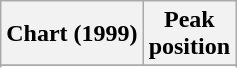<table class="wikitable sortable">
<tr>
<th align="left">Chart (1999)</th>
<th align="center">Peak<br>position</th>
</tr>
<tr>
</tr>
<tr>
</tr>
<tr>
</tr>
</table>
